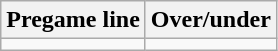<table class="wikitable">
<tr align="center">
<th style=>Pregame line</th>
<th style=>Over/under</th>
</tr>
<tr align="center">
<td></td>
<td></td>
</tr>
</table>
